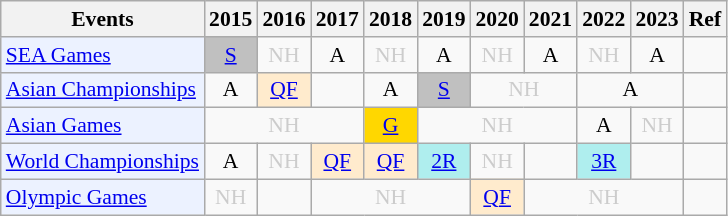<table class="wikitable" style="font-size: 90%; text-align:center">
<tr>
<th>Events</th>
<th>2015</th>
<th>2016</th>
<th>2017</th>
<th>2018</th>
<th>2019</th>
<th>2020</th>
<th>2021</th>
<th>2022</th>
<th>2023</th>
<th>Ref</th>
</tr>
<tr>
<td bgcolor="#ECF2FF"; align="left"><a href='#'>SEA Games</a></td>
<td bgcolor=silver><a href='#'>S</a></td>
<td style=color:#ccc>NH</td>
<td>A</td>
<td style=color:#ccc>NH</td>
<td>A</td>
<td style=color:#ccc>NH</td>
<td>A</td>
<td style=color:#ccc>NH</td>
<td>A</td>
<td></td>
</tr>
<tr>
<td bgcolor="#ECF2FF"; align="left"><a href='#'>Asian Championships</a></td>
<td>A</td>
<td bgcolor=FFEBCD><a href='#'>QF</a></td>
<td><a href='#'></a></td>
<td>A</td>
<td bgcolor=silver><a href='#'>S</a></td>
<td colspan="2" style=color:#ccc>NH</td>
<td colspan="2">A</td>
<td></td>
</tr>
<tr>
<td bgcolor="#ECF2FF"; align="left"><a href='#'>Asian Games</a></td>
<td colspan="3" style=color:#ccc>NH</td>
<td bgcolor=gold><a href='#'>G</a></td>
<td colspan="3" style=color:#ccc>NH</td>
<td>A</td>
<td style=color:#ccc>NH</td>
<td></td>
</tr>
<tr>
<td bgcolor="#ECF2FF"; align="left"><a href='#'>World Championships</a></td>
<td>A</td>
<td style=color:#ccc>NH</td>
<td bgcolor=FFEBCD><a href='#'>QF</a></td>
<td bgcolor=FFEBCD><a href='#'>QF</a></td>
<td bgcolor=AFEEEE><a href='#'>2R</a></td>
<td style=color:#ccc>NH</td>
<td><a href='#'></a></td>
<td bgcolor=AFEEEE><a href='#'>3R</a></td>
<td></td>
<td></td>
</tr>
<tr>
<td bgcolor="#ECF2FF"; align="left"><a href='#'>Olympic Games</a></td>
<td style=color:#ccc>NH</td>
<td></td>
<td colspan="3" style=color:#ccc>NH</td>
<td bgcolor=FFEBCD><a href='#'>QF</a></td>
<td colspan="3" style=color:#ccc>NH</td>
<td></td>
</tr>
</table>
